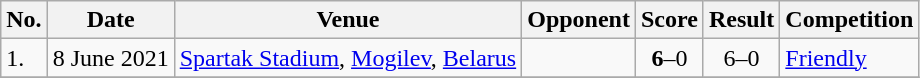<table class="wikitable">
<tr>
<th>No.</th>
<th>Date</th>
<th>Venue</th>
<th>Opponent</th>
<th>Score</th>
<th>Result</th>
<th>Competition</th>
</tr>
<tr>
<td>1.</td>
<td>8 June 2021</td>
<td><a href='#'>Spartak Stadium</a>, <a href='#'>Mogilev</a>, <a href='#'>Belarus</a></td>
<td></td>
<td align=center><strong>6</strong>–0</td>
<td align=center>6–0</td>
<td><a href='#'>Friendly</a></td>
</tr>
<tr>
</tr>
</table>
